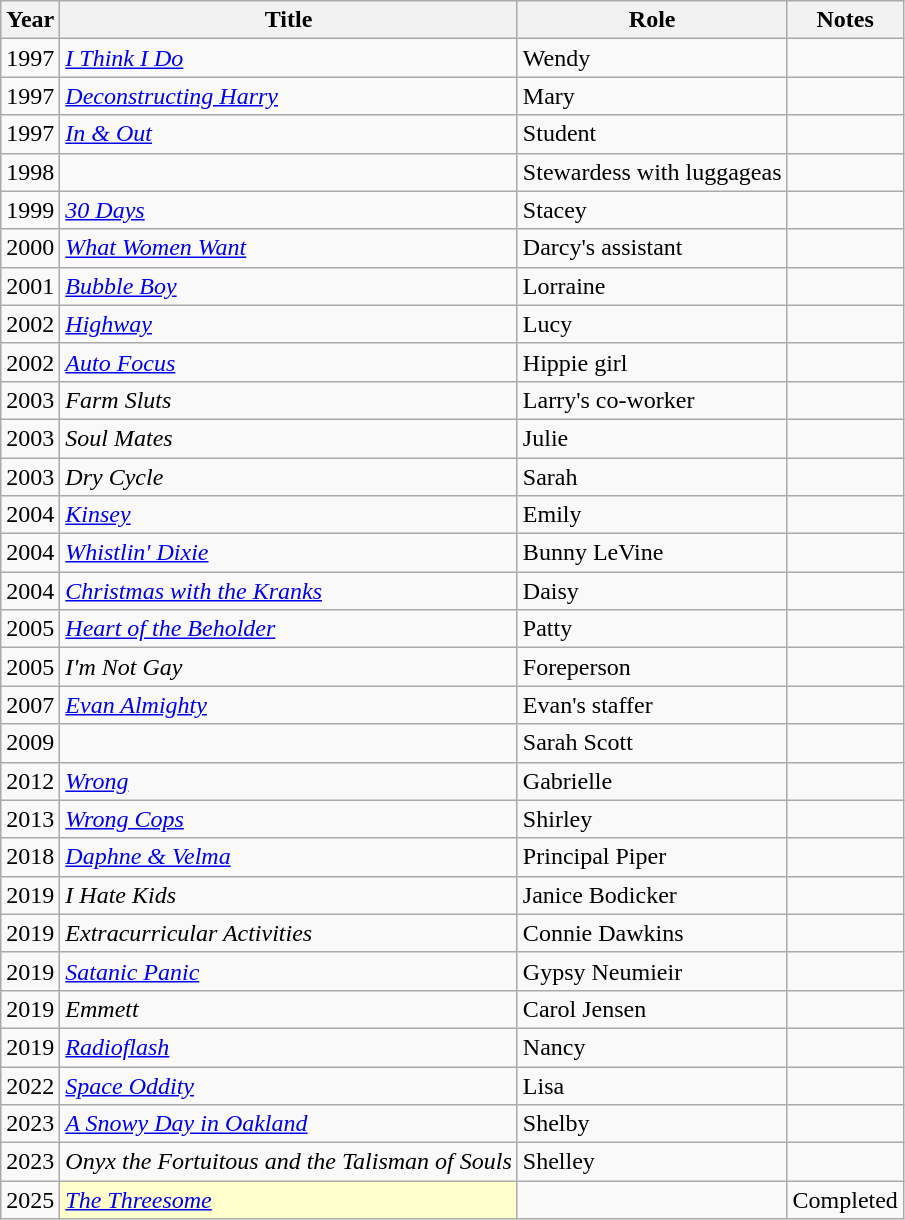<table class="wikitable sortable">
<tr>
<th>Year</th>
<th>Title</th>
<th>Role</th>
<th class="unsortable">Notes</th>
</tr>
<tr>
<td>1997</td>
<td><em><a href='#'>I Think I Do</a></em></td>
<td>Wendy</td>
<td></td>
</tr>
<tr>
<td>1997</td>
<td><em><a href='#'>Deconstructing Harry</a></em></td>
<td>Mary</td>
<td></td>
</tr>
<tr>
<td>1997</td>
<td><em><a href='#'>In & Out</a></em></td>
<td>Student</td>
<td></td>
</tr>
<tr>
<td>1998</td>
<td><em></em></td>
<td>Stewardess with luggageas</td>
<td></td>
</tr>
<tr>
<td>1999</td>
<td><em><a href='#'>30 Days</a></em></td>
<td>Stacey</td>
<td></td>
</tr>
<tr>
<td>2000</td>
<td><em><a href='#'>What Women Want</a></em></td>
<td>Darcy's assistant</td>
<td></td>
</tr>
<tr>
<td>2001</td>
<td><em><a href='#'>Bubble Boy</a></em></td>
<td>Lorraine</td>
<td></td>
</tr>
<tr>
<td>2002</td>
<td><em><a href='#'>Highway</a></em></td>
<td>Lucy</td>
<td></td>
</tr>
<tr>
<td>2002</td>
<td><em><a href='#'>Auto Focus</a></em></td>
<td>Hippie girl</td>
<td></td>
</tr>
<tr>
<td>2003</td>
<td><em>Farm Sluts</em></td>
<td>Larry's co-worker</td>
<td></td>
</tr>
<tr>
<td>2003</td>
<td><em>Soul Mates</em></td>
<td>Julie</td>
<td></td>
</tr>
<tr>
<td>2003</td>
<td><em>Dry Cycle</em></td>
<td>Sarah</td>
<td></td>
</tr>
<tr>
<td>2004</td>
<td><em><a href='#'>Kinsey</a></em></td>
<td>Emily</td>
<td></td>
</tr>
<tr>
<td>2004</td>
<td><em><a href='#'>Whistlin' Dixie</a></em></td>
<td>Bunny LeVine</td>
<td></td>
</tr>
<tr>
<td>2004</td>
<td><em><a href='#'>Christmas with the Kranks</a></em></td>
<td>Daisy</td>
<td></td>
</tr>
<tr>
<td>2005</td>
<td><em><a href='#'>Heart of the Beholder</a></em></td>
<td>Patty</td>
<td></td>
</tr>
<tr>
<td>2005</td>
<td><em>I'm Not Gay</em></td>
<td>Foreperson</td>
<td></td>
</tr>
<tr>
<td>2007</td>
<td><em><a href='#'>Evan Almighty</a></em></td>
<td>Evan's staffer</td>
<td></td>
</tr>
<tr>
<td>2009</td>
<td><em></em></td>
<td>Sarah Scott</td>
<td></td>
</tr>
<tr>
<td>2012</td>
<td><em><a href='#'>Wrong</a></em></td>
<td>Gabrielle</td>
<td></td>
</tr>
<tr>
<td>2013</td>
<td><em><a href='#'>Wrong Cops</a></em></td>
<td>Shirley</td>
<td></td>
</tr>
<tr>
<td>2018</td>
<td><em><a href='#'>Daphne & Velma</a></em></td>
<td>Principal Piper</td>
<td></td>
</tr>
<tr>
<td>2019</td>
<td><em>I Hate Kids</em></td>
<td>Janice Bodicker</td>
<td></td>
</tr>
<tr>
<td>2019</td>
<td><em>Extracurricular Activities </em></td>
<td>Connie Dawkins</td>
<td></td>
</tr>
<tr>
<td>2019</td>
<td><em><a href='#'>Satanic Panic</a></em></td>
<td>Gypsy Neumieir</td>
<td></td>
</tr>
<tr>
<td>2019</td>
<td><em>Emmett</em></td>
<td>Carol Jensen</td>
<td></td>
</tr>
<tr>
<td>2019</td>
<td><em><a href='#'>Radioflash</a></em></td>
<td>Nancy</td>
<td></td>
</tr>
<tr>
<td>2022</td>
<td><em><a href='#'>Space Oddity</a></em></td>
<td>Lisa</td>
<td></td>
</tr>
<tr>
<td>2023</td>
<td><em><a href='#'>A Snowy Day in Oakland</a></em></td>
<td>Shelby</td>
<td></td>
</tr>
<tr>
<td>2023</td>
<td><em>Onyx the Fortuitous and the Talisman of Souls</em></td>
<td>Shelley</td>
<td></td>
</tr>
<tr>
<td>2025</td>
<td style="background:#FFFFCC;"><em><a href='#'>The Threesome</a></em> </td>
<td></td>
<td>Completed</td>
</tr>
</table>
